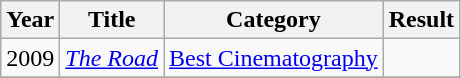<table class="wikitable">
<tr>
<th>Year</th>
<th>Title</th>
<th>Category</th>
<th>Result</th>
</tr>
<tr>
<td>2009</td>
<td><em><a href='#'>The Road</a></em></td>
<td><a href='#'>Best Cinematography</a></td>
<td></td>
</tr>
<tr>
</tr>
</table>
